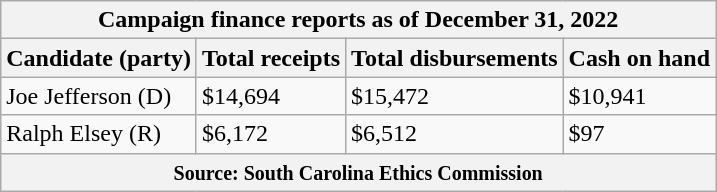<table class="wikitable sortable">
<tr>
<th colspan=4>Campaign finance reports as of December 31, 2022</th>
</tr>
<tr style="text-align:center;">
<th>Candidate (party)</th>
<th>Total receipts</th>
<th>Total disbursements</th>
<th>Cash on hand</th>
</tr>
<tr>
<td>Joe Jefferson (D)</td>
<td>$14,694</td>
<td>$15,472</td>
<td>$10,941</td>
</tr>
<tr>
<td>Ralph Elsey (R)</td>
<td>$6,172</td>
<td>$6,512</td>
<td>$97</td>
</tr>
<tr>
<th colspan="4"><small>Source: South Carolina Ethics Commission</small></th>
</tr>
</table>
